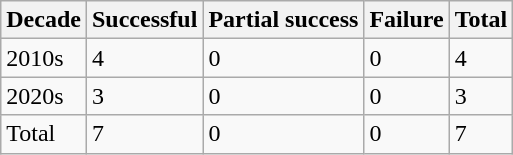<table class="wikitable">
<tr>
<th>Decade</th>
<th>Successful</th>
<th>Partial success</th>
<th>Failure</th>
<th>Total</th>
</tr>
<tr>
<td>2010s</td>
<td>4</td>
<td>0</td>
<td>0</td>
<td>4</td>
</tr>
<tr>
<td>2020s</td>
<td>3</td>
<td>0</td>
<td>0</td>
<td>3</td>
</tr>
<tr>
<td>Total</td>
<td>7</td>
<td>0</td>
<td>0</td>
<td>7</td>
</tr>
</table>
